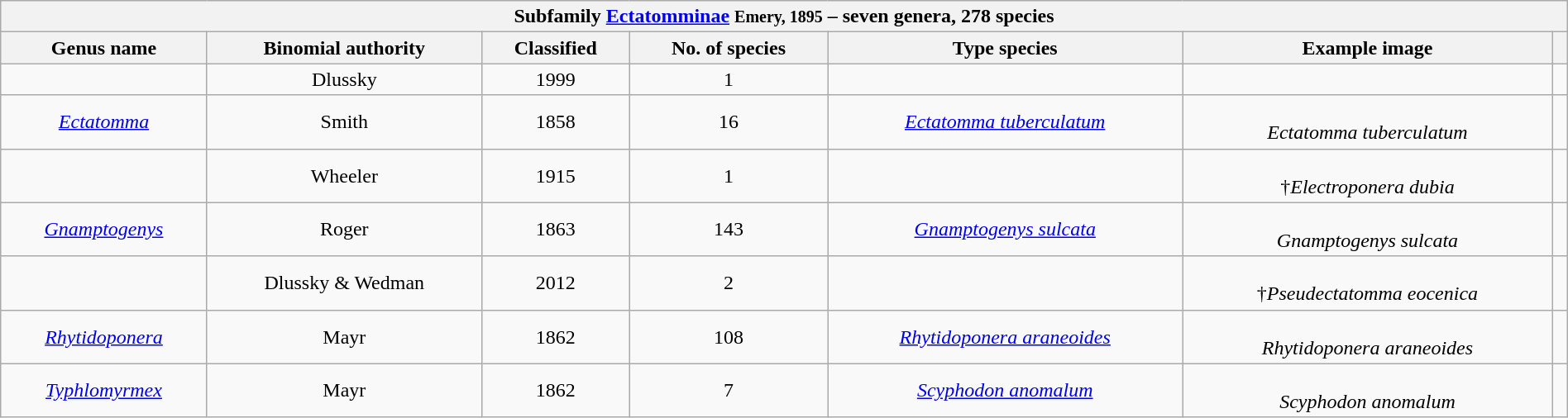<table class="wikitable sortable" style="width:100%;text-align:center">
<tr>
<th colspan="100%" align="center" bgcolor=#d3d3a4>Subfamily <a href='#'>Ectatomminae</a> <small>Emery, 1895</small> – seven genera, 278 species</th>
</tr>
<tr>
<th>Genus name</th>
<th>Binomial authority</th>
<th>Classified</th>
<th>No. of species</th>
<th>Type species</th>
<th class="unsortable">Example image</th>
<th class="unsortable"></th>
</tr>
<tr>
<td></td>
<td>Dlussky</td>
<td>1999</td>
<td>1</td>
<td></td>
<td></td>
<td></td>
</tr>
<tr>
<td><em><a href='#'>Ectatomma</a></em></td>
<td>Smith</td>
<td>1858</td>
<td>16</td>
<td><em><a href='#'>Ectatomma tuberculatum</a></em></td>
<td><br><em>Ectatomma tuberculatum</em></td>
<td></td>
</tr>
<tr>
<td></td>
<td>Wheeler</td>
<td>1915</td>
<td>1</td>
<td></td>
<td><br>†<em>Electroponera dubia</em></td>
<td></td>
</tr>
<tr>
<td><em><a href='#'>Gnamptogenys</a></em></td>
<td>Roger</td>
<td>1863</td>
<td>143</td>
<td><em><a href='#'>Gnamptogenys sulcata</a></em></td>
<td><br><em>Gnamptogenys sulcata</em></td>
<td></td>
</tr>
<tr>
<td></td>
<td>Dlussky & Wedman</td>
<td>2012</td>
<td>2</td>
<td></td>
<td><br>†<em>Pseudectatomma eocenica</em></td>
<td></td>
</tr>
<tr>
<td><em><a href='#'>Rhytidoponera</a></em></td>
<td>Mayr</td>
<td>1862</td>
<td>108</td>
<td><em><a href='#'>Rhytidoponera araneoides</a></em></td>
<td><br><em>Rhytidoponera araneoides</em></td>
<td></td>
</tr>
<tr>
<td><em><a href='#'>Typhlomyrmex</a></em></td>
<td>Mayr</td>
<td>1862</td>
<td>7</td>
<td><em><a href='#'>Scyphodon anomalum</a></em></td>
<td><br><em>Scyphodon anomalum</em></td>
<td></td>
</tr>
</table>
